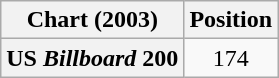<table class="wikitable plainrowheaders" style="text-align:center">
<tr>
<th scope="col">Chart (2003)</th>
<th scope="col">Position</th>
</tr>
<tr>
<th scope="row">US <em>Billboard</em> 200</th>
<td>174</td>
</tr>
</table>
